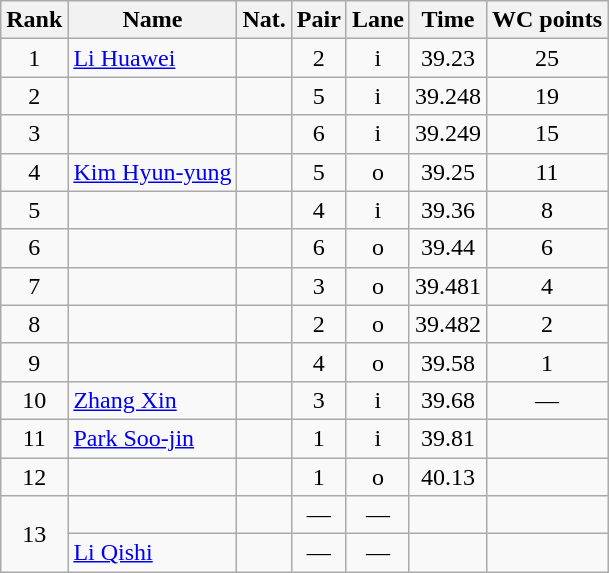<table class="wikitable sortable" style="text-align:center">
<tr>
<th>Rank</th>
<th>Name</th>
<th>Nat.</th>
<th>Pair</th>
<th>Lane</th>
<th>Time</th>
<th>WC points</th>
</tr>
<tr>
<td>1</td>
<td align=left><a href='#'>Li Huawei</a></td>
<td></td>
<td>2</td>
<td>i</td>
<td>39.23</td>
<td>25</td>
</tr>
<tr>
<td>2</td>
<td align=left></td>
<td></td>
<td>5</td>
<td>i</td>
<td>39.248</td>
<td>19</td>
</tr>
<tr>
<td>3</td>
<td align=left></td>
<td></td>
<td>6</td>
<td>i</td>
<td>39.249</td>
<td>15</td>
</tr>
<tr>
<td>4</td>
<td align=left><a href='#'>Kim Hyun-yung</a></td>
<td></td>
<td>5</td>
<td>o</td>
<td>39.25</td>
<td>11</td>
</tr>
<tr>
<td>5</td>
<td align=left></td>
<td></td>
<td>4</td>
<td>i</td>
<td>39.36</td>
<td>8</td>
</tr>
<tr>
<td>6</td>
<td align=left></td>
<td></td>
<td>6</td>
<td>o</td>
<td>39.44</td>
<td>6</td>
</tr>
<tr>
<td>7</td>
<td align=left></td>
<td></td>
<td>3</td>
<td>o</td>
<td>39.481</td>
<td>4</td>
</tr>
<tr>
<td>8</td>
<td align=left></td>
<td></td>
<td>2</td>
<td>o</td>
<td>39.482</td>
<td>2</td>
</tr>
<tr>
<td>9</td>
<td align=left></td>
<td></td>
<td>4</td>
<td>o</td>
<td>39.58</td>
<td>1</td>
</tr>
<tr>
<td>10</td>
<td align=left><a href='#'>Zhang Xin</a></td>
<td></td>
<td>3</td>
<td>i</td>
<td>39.68</td>
<td>—</td>
</tr>
<tr>
<td>11</td>
<td align=left><a href='#'>Park Soo-jin</a></td>
<td></td>
<td>1</td>
<td>i</td>
<td>39.81</td>
<td></td>
</tr>
<tr>
<td>12</td>
<td align=left></td>
<td></td>
<td>1</td>
<td>o</td>
<td>40.13</td>
<td></td>
</tr>
<tr>
<td rowspan=2>13</td>
<td align=left></td>
<td></td>
<td>—</td>
<td>—</td>
<td></td>
<td></td>
</tr>
<tr>
<td align=left><a href='#'>Li Qishi</a></td>
<td></td>
<td>—</td>
<td>—</td>
<td></td>
<td></td>
</tr>
</table>
